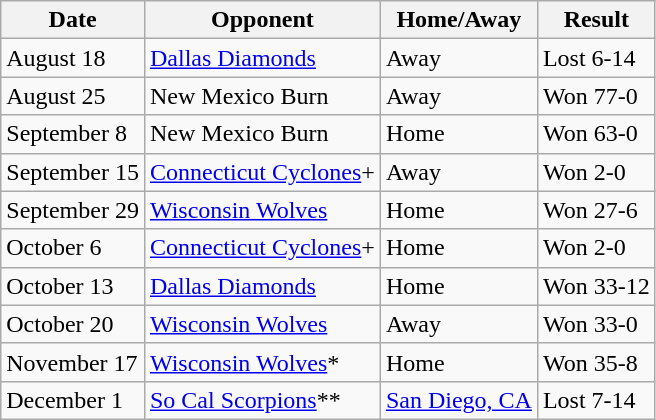<table class="wikitable">
<tr>
<th>Date</th>
<th>Opponent</th>
<th>Home/Away</th>
<th>Result</th>
</tr>
<tr>
<td>August 18</td>
<td><a href='#'>Dallas Diamonds</a></td>
<td>Away</td>
<td>Lost 6-14</td>
</tr>
<tr>
<td>August 25</td>
<td>New Mexico Burn</td>
<td>Away</td>
<td>Won 77-0</td>
</tr>
<tr>
<td>September 8</td>
<td>New Mexico Burn</td>
<td>Home</td>
<td>Won 63-0</td>
</tr>
<tr>
<td>September 15</td>
<td><a href='#'>Connecticut Cyclones</a>+</td>
<td>Away</td>
<td>Won 2-0</td>
</tr>
<tr>
<td>September 29</td>
<td><a href='#'>Wisconsin Wolves</a></td>
<td>Home</td>
<td>Won 27-6</td>
</tr>
<tr>
<td>October 6</td>
<td><a href='#'>Connecticut Cyclones</a>+</td>
<td>Home</td>
<td>Won 2-0</td>
</tr>
<tr>
<td>October 13</td>
<td><a href='#'>Dallas Diamonds</a></td>
<td>Home</td>
<td>Won 33-12</td>
</tr>
<tr>
<td>October 20</td>
<td><a href='#'>Wisconsin Wolves</a></td>
<td>Away</td>
<td>Won 33-0</td>
</tr>
<tr>
<td>November 17</td>
<td><a href='#'>Wisconsin Wolves</a>*</td>
<td>Home</td>
<td>Won 35-8</td>
</tr>
<tr>
<td>December 1</td>
<td><a href='#'>So Cal Scorpions</a>**</td>
<td><a href='#'>San Diego, CA</a></td>
<td>Lost 7-14</td>
</tr>
</table>
